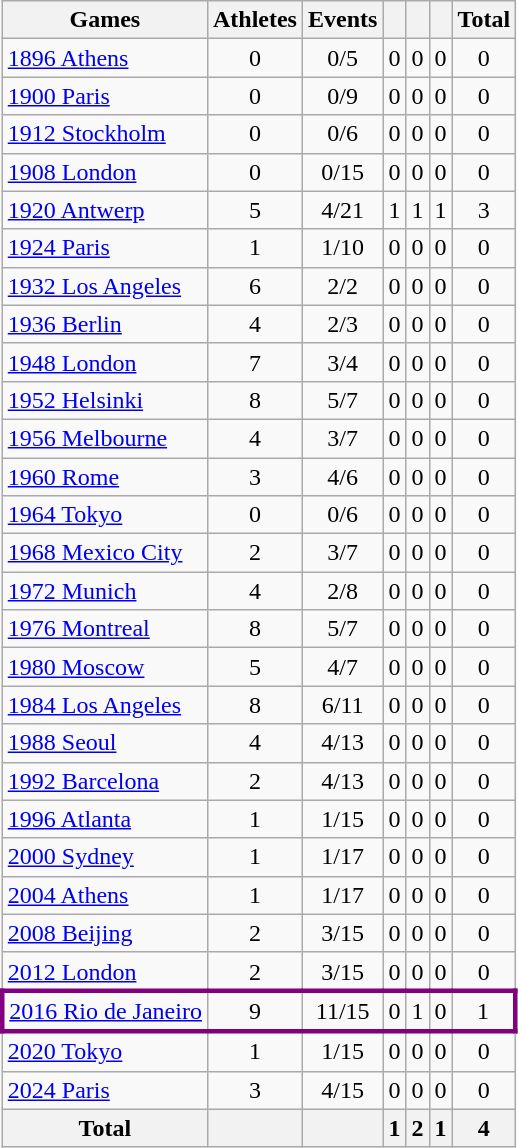<table class="wikitable sortable" style="text-align:center">
<tr>
<th>Games</th>
<th>Athletes</th>
<th>Events</th>
<th width:3em; font-weight:bold;"></th>
<th width:3em; font-weight:bold;"></th>
<th width:3em; font-weight:bold;"></th>
<th style="width:3; font-weight:bold;">Total</th>
</tr>
<tr>
<td align=left> <a href='#'>1896 Athens</a></td>
<td>0</td>
<td>0/5</td>
<td>0</td>
<td>0</td>
<td>0</td>
<td>0</td>
</tr>
<tr>
<td align=left> <a href='#'>1900 Paris</a></td>
<td>0</td>
<td>0/9</td>
<td>0</td>
<td>0</td>
<td>0</td>
<td>0</td>
</tr>
<tr>
<td align=left> <a href='#'>1912 Stockholm</a></td>
<td>0</td>
<td>0/6</td>
<td>0</td>
<td>0</td>
<td>0</td>
<td>0</td>
</tr>
<tr>
<td align=left> <a href='#'>1908 London</a></td>
<td>0</td>
<td>0/15</td>
<td>0</td>
<td>0</td>
<td>0</td>
<td>0</td>
</tr>
<tr>
<td align=left> <a href='#'>1920 Antwerp</a></td>
<td>5</td>
<td>4/21</td>
<td>1</td>
<td>1</td>
<td>1</td>
<td>3</td>
</tr>
<tr>
<td align=left> <a href='#'>1924 Paris</a></td>
<td>1</td>
<td>1/10</td>
<td>0</td>
<td>0</td>
<td>0</td>
<td>0</td>
</tr>
<tr>
<td align=left> <a href='#'>1932 Los Angeles</a></td>
<td>6</td>
<td>2/2</td>
<td>0</td>
<td>0</td>
<td>0</td>
<td>0</td>
</tr>
<tr>
<td align=left> <a href='#'>1936 Berlin</a></td>
<td>4</td>
<td>2/3</td>
<td>0</td>
<td>0</td>
<td>0</td>
<td>0</td>
</tr>
<tr>
<td align=left> <a href='#'>1948 London</a></td>
<td>7</td>
<td>3/4</td>
<td>0</td>
<td>0</td>
<td>0</td>
<td>0</td>
</tr>
<tr>
<td align=left> <a href='#'>1952 Helsinki</a></td>
<td>8</td>
<td>5/7</td>
<td>0</td>
<td>0</td>
<td>0</td>
<td>0</td>
</tr>
<tr>
<td align=left> <a href='#'>1956 Melbourne</a></td>
<td>4</td>
<td>3/7</td>
<td>0</td>
<td>0</td>
<td>0</td>
<td>0</td>
</tr>
<tr>
<td align=left> <a href='#'>1960 Rome</a></td>
<td>3</td>
<td>4/6</td>
<td>0</td>
<td>0</td>
<td>0</td>
<td>0</td>
</tr>
<tr>
<td align=left> <a href='#'>1964 Tokyo</a></td>
<td>0</td>
<td>0/6</td>
<td>0</td>
<td>0</td>
<td>0</td>
<td>0</td>
</tr>
<tr>
<td align=left> <a href='#'>1968 Mexico City</a></td>
<td>2</td>
<td>3/7</td>
<td>0</td>
<td>0</td>
<td>0</td>
<td>0</td>
</tr>
<tr>
<td align=left> <a href='#'>1972 Munich</a></td>
<td>4</td>
<td>2/8</td>
<td>0</td>
<td>0</td>
<td>0</td>
<td>0</td>
</tr>
<tr>
<td align=left> <a href='#'>1976 Montreal</a></td>
<td>8</td>
<td>5/7</td>
<td>0</td>
<td>0</td>
<td>0</td>
<td>0</td>
</tr>
<tr>
<td align=left> <a href='#'>1980 Moscow</a></td>
<td>5</td>
<td>4/7</td>
<td>0</td>
<td>0</td>
<td>0</td>
<td>0</td>
</tr>
<tr>
<td align=left> <a href='#'>1984 Los Angeles</a></td>
<td>8</td>
<td>6/11</td>
<td>0</td>
<td>0</td>
<td>0</td>
<td>0</td>
</tr>
<tr>
<td align=left> <a href='#'>1988 Seoul</a></td>
<td>4</td>
<td>4/13</td>
<td>0</td>
<td>0</td>
<td>0</td>
<td>0</td>
</tr>
<tr>
<td align=left> <a href='#'>1992 Barcelona</a></td>
<td>2</td>
<td>4/13</td>
<td>0</td>
<td>0</td>
<td>0</td>
<td>0</td>
</tr>
<tr>
<td align=left> <a href='#'>1996 Atlanta</a></td>
<td>1</td>
<td>1/15</td>
<td>0</td>
<td>0</td>
<td>0</td>
<td>0</td>
</tr>
<tr>
<td align=left> <a href='#'>2000 Sydney</a></td>
<td>1</td>
<td>1/17</td>
<td>0</td>
<td>0</td>
<td>0</td>
<td>0</td>
</tr>
<tr>
<td align=left> <a href='#'>2004 Athens</a></td>
<td>1</td>
<td>1/17</td>
<td>0</td>
<td>0</td>
<td>0</td>
<td>0</td>
</tr>
<tr>
<td align=left> <a href='#'>2008 Beijing</a></td>
<td>2</td>
<td>3/15</td>
<td>0</td>
<td>0</td>
<td>0</td>
<td>0</td>
</tr>
<tr>
<td align=left> <a href='#'>2012 London</a></td>
<td>2</td>
<td>3/15</td>
<td>0</td>
<td>0</td>
<td>0</td>
<td>0</td>
</tr>
<tr>
</tr>
<tr align=center style="border: 3px solid purple">
<td align=left> <a href='#'>2016 Rio de Janeiro</a></td>
<td>9</td>
<td>11/15</td>
<td>0</td>
<td>1</td>
<td>0</td>
<td>1</td>
</tr>
<tr>
<td align=left> <a href='#'>2020 Tokyo</a></td>
<td>1</td>
<td>1/15</td>
<td>0</td>
<td>0</td>
<td>0</td>
<td>0</td>
</tr>
<tr>
<td align=left> <a href='#'>2024 Paris</a></td>
<td>3</td>
<td>4/15</td>
<td>0</td>
<td>0</td>
<td>0</td>
<td>0</td>
</tr>
<tr>
<th>Total</th>
<th></th>
<th></th>
<th>1</th>
<th>2</th>
<th>1</th>
<th>4</th>
</tr>
</table>
